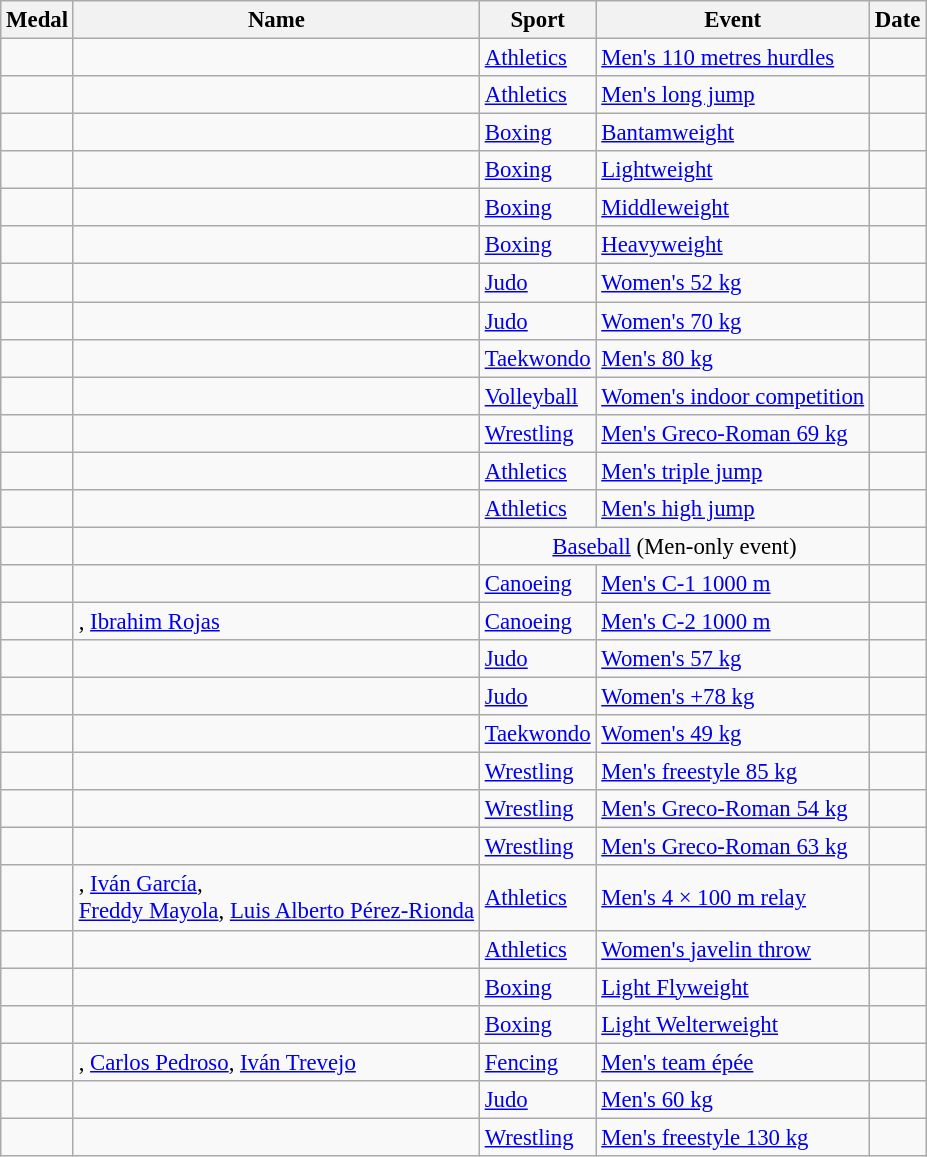<table class="wikitable sortable" style="font-size:95%">
<tr>
<th>Medal</th>
<th>Name</th>
<th>Sport</th>
<th>Event</th>
<th>Date</th>
</tr>
<tr>
<td></td>
<td></td>
<td><a href='#'>Athletics</a></td>
<td><a href='#'>Men's 110 metres hurdles</a></td>
<td></td>
</tr>
<tr>
<td></td>
<td></td>
<td><a href='#'>Athletics</a></td>
<td><a href='#'>Men's long jump</a></td>
<td></td>
</tr>
<tr>
<td></td>
<td></td>
<td><a href='#'>Boxing</a></td>
<td><a href='#'>Bantamweight</a></td>
<td></td>
</tr>
<tr>
<td></td>
<td></td>
<td><a href='#'>Boxing</a></td>
<td><a href='#'>Lightweight</a></td>
<td></td>
</tr>
<tr>
<td></td>
<td></td>
<td><a href='#'>Boxing</a></td>
<td><a href='#'>Middleweight</a></td>
<td></td>
</tr>
<tr>
<td></td>
<td></td>
<td><a href='#'>Boxing</a></td>
<td><a href='#'>Heavyweight</a></td>
<td></td>
</tr>
<tr>
<td></td>
<td></td>
<td><a href='#'>Judo</a></td>
<td><a href='#'>Women's 52 kg</a></td>
<td></td>
</tr>
<tr>
<td></td>
<td></td>
<td><a href='#'>Judo</a></td>
<td><a href='#'>Women's 70 kg</a></td>
<td></td>
</tr>
<tr>
<td></td>
<td></td>
<td><a href='#'>Taekwondo</a></td>
<td><a href='#'>Men's 80 kg</a></td>
<td></td>
</tr>
<tr>
<td></td>
<td><br></td>
<td><a href='#'>Volleyball</a></td>
<td><a href='#'>Women's indoor competition</a></td>
<td></td>
</tr>
<tr>
<td></td>
<td></td>
<td><a href='#'>Wrestling</a></td>
<td><a href='#'>Men's Greco-Roman 69 kg</a></td>
<td></td>
</tr>
<tr>
<td></td>
<td></td>
<td><a href='#'>Athletics</a></td>
<td><a href='#'>Men's triple jump</a></td>
<td></td>
</tr>
<tr>
<td></td>
<td></td>
<td><a href='#'>Athletics</a></td>
<td><a href='#'>Men's high jump</a></td>
<td></td>
</tr>
<tr>
<td></td>
<td><br></td>
<td align=center colspan=2><a href='#'>Baseball</a> (Men-only event)</td>
<td></td>
</tr>
<tr>
<td></td>
<td></td>
<td><a href='#'>Canoeing</a></td>
<td><a href='#'>Men's C-1 1000 m</a></td>
<td></td>
</tr>
<tr>
<td></td>
<td>, <a href='#'>Ibrahim Rojas</a></td>
<td><a href='#'>Canoeing</a></td>
<td><a href='#'>Men's C-2 1000 m</a></td>
<td></td>
</tr>
<tr>
<td></td>
<td></td>
<td><a href='#'>Judo</a></td>
<td><a href='#'>Women's 57 kg</a></td>
<td></td>
</tr>
<tr>
<td></td>
<td></td>
<td><a href='#'>Judo</a></td>
<td><a href='#'>Women's +78 kg</a></td>
<td></td>
</tr>
<tr>
<td></td>
<td></td>
<td><a href='#'>Taekwondo</a></td>
<td><a href='#'>Women's 49 kg</a></td>
<td></td>
</tr>
<tr>
<td></td>
<td></td>
<td><a href='#'>Wrestling</a></td>
<td><a href='#'>Men's freestyle 85 kg</a></td>
<td></td>
</tr>
<tr>
<td></td>
<td></td>
<td><a href='#'>Wrestling</a></td>
<td><a href='#'>Men's Greco-Roman 54 kg</a></td>
<td></td>
</tr>
<tr>
<td></td>
<td></td>
<td><a href='#'>Wrestling</a></td>
<td><a href='#'>Men's Greco-Roman 63 kg</a></td>
<td></td>
</tr>
<tr>
<td></td>
<td>, <a href='#'>Iván García</a>,<br><a href='#'>Freddy Mayola</a>, <a href='#'>Luis Alberto Pérez-Rionda</a></td>
<td><a href='#'>Athletics</a></td>
<td><a href='#'>Men's 4 × 100 m relay</a></td>
<td></td>
</tr>
<tr>
<td></td>
<td></td>
<td><a href='#'>Athletics</a></td>
<td><a href='#'>Women's javelin throw</a></td>
<td></td>
</tr>
<tr>
<td></td>
<td></td>
<td><a href='#'>Boxing</a></td>
<td><a href='#'>Light Flyweight</a></td>
<td></td>
</tr>
<tr>
<td></td>
<td></td>
<td><a href='#'>Boxing</a></td>
<td><a href='#'>Light Welterweight</a></td>
<td></td>
</tr>
<tr>
<td></td>
<td>, <a href='#'>Carlos Pedroso</a>, <a href='#'>Iván Trevejo</a></td>
<td><a href='#'>Fencing</a></td>
<td><a href='#'>Men's team épée</a></td>
<td></td>
</tr>
<tr>
<td></td>
<td></td>
<td><a href='#'>Judo</a></td>
<td><a href='#'>Men's 60 kg</a></td>
<td></td>
</tr>
<tr>
<td></td>
<td></td>
<td><a href='#'>Wrestling</a></td>
<td><a href='#'>Men's freestyle 130 kg</a></td>
<td></td>
</tr>
</table>
